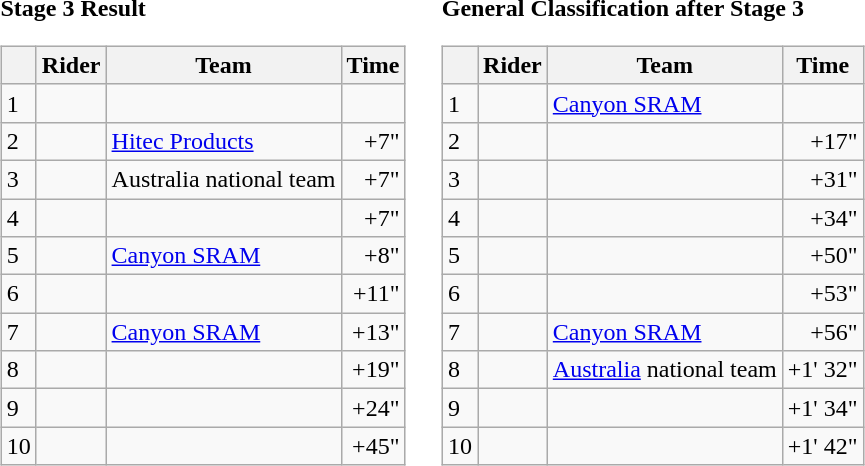<table>
<tr>
<td><strong>Stage 3 Result</strong><br><table class="wikitable">
<tr>
<th></th>
<th>Rider</th>
<th>Team</th>
<th>Time</th>
</tr>
<tr>
<td>1</td>
<td></td>
<td></td>
<td align="right"></td>
</tr>
<tr>
<td>2</td>
<td> </td>
<td><a href='#'>Hitec Products</a></td>
<td align="right">+7"</td>
</tr>
<tr>
<td>3</td>
<td></td>
<td>Australia national team</td>
<td align="right">+7"</td>
</tr>
<tr>
<td>4</td>
<td></td>
<td></td>
<td align="right">+7"</td>
</tr>
<tr>
<td>5</td>
<td></td>
<td><a href='#'>Canyon SRAM</a></td>
<td align="right">+8"</td>
</tr>
<tr>
<td>6</td>
<td></td>
<td></td>
<td align="right">+11"</td>
</tr>
<tr>
<td>7</td>
<td></td>
<td><a href='#'>Canyon SRAM</a></td>
<td align="right">+13"</td>
</tr>
<tr>
<td>8</td>
<td></td>
<td></td>
<td align="right">+19"</td>
</tr>
<tr>
<td>9</td>
<td></td>
<td></td>
<td align="right">+24"</td>
</tr>
<tr>
<td>10</td>
<td></td>
<td></td>
<td align="right">+45"</td>
</tr>
</table>
</td>
<td></td>
<td><strong>General Classification after Stage 3</strong><br><table class="wikitable">
<tr>
<th></th>
<th>Rider</th>
<th>Team</th>
<th>Time</th>
</tr>
<tr>
<td>1</td>
<td> </td>
<td><a href='#'>Canyon SRAM</a></td>
<td align="right"></td>
</tr>
<tr>
<td>2</td>
<td></td>
<td></td>
<td align="right">+17"</td>
</tr>
<tr>
<td>3</td>
<td></td>
<td></td>
<td align="right">+31"</td>
</tr>
<tr>
<td>4</td>
<td></td>
<td></td>
<td align="right">+34"</td>
</tr>
<tr>
<td>5</td>
<td></td>
<td></td>
<td align="right">+50"</td>
</tr>
<tr>
<td>6</td>
<td></td>
<td></td>
<td align="right">+53"</td>
</tr>
<tr>
<td>7</td>
<td></td>
<td><a href='#'>Canyon SRAM</a></td>
<td align="right">+56"</td>
</tr>
<tr>
<td>8</td>
<td></td>
<td><a href='#'>Australia</a> national team</td>
<td align="right">+1' 32"</td>
</tr>
<tr>
<td>9</td>
<td></td>
<td></td>
<td align="right">+1' 34"</td>
</tr>
<tr>
<td>10</td>
<td></td>
<td></td>
<td align="right">+1' 42"</td>
</tr>
</table>
</td>
</tr>
</table>
